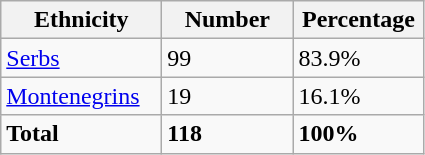<table class="wikitable">
<tr>
<th width="100px">Ethnicity</th>
<th width="80px">Number</th>
<th width="80px">Percentage</th>
</tr>
<tr>
<td><a href='#'>Serbs</a></td>
<td>99</td>
<td>83.9%</td>
</tr>
<tr>
<td><a href='#'>Montenegrins</a></td>
<td>19</td>
<td>16.1%</td>
</tr>
<tr>
<td><strong>Total</strong></td>
<td><strong>118</strong></td>
<td><strong>100%</strong></td>
</tr>
</table>
